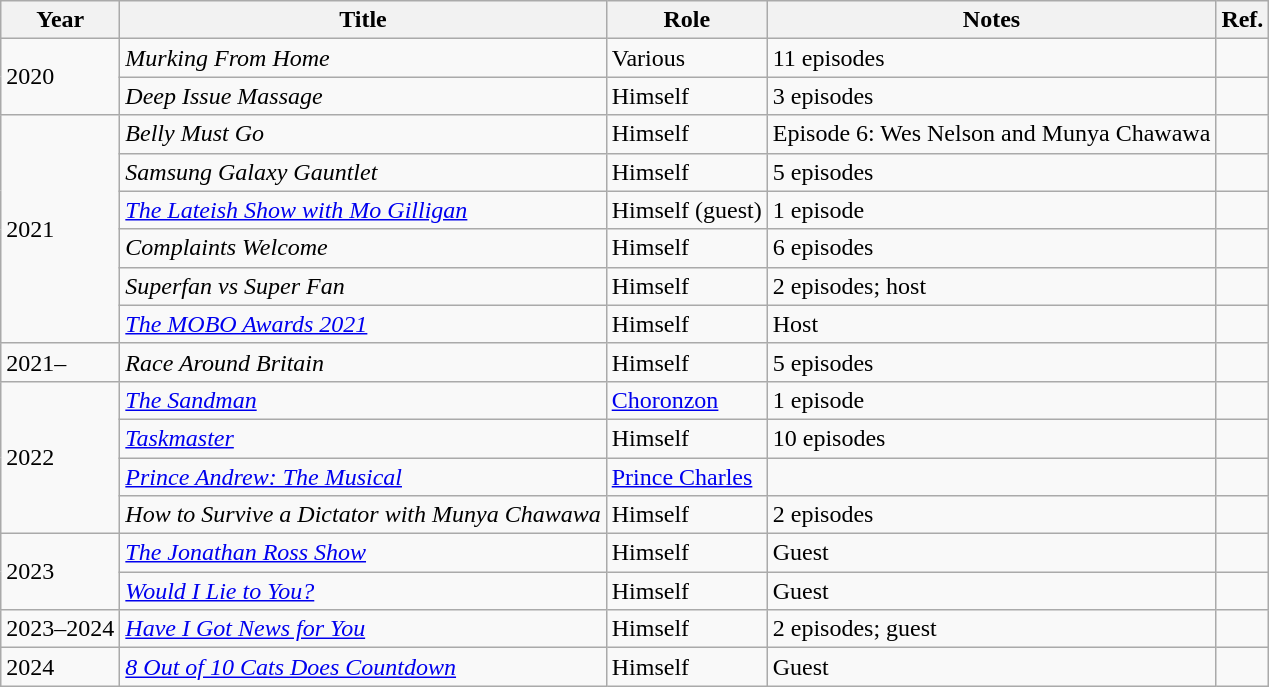<table class="wikitable sortable">
<tr>
<th>Year</th>
<th>Title</th>
<th>Role</th>
<th class="unsortable">Notes</th>
<th class="unsortable">Ref.</th>
</tr>
<tr>
<td rowspan="2">2020</td>
<td><em>Murking From Home</em></td>
<td>Various</td>
<td>11 episodes</td>
<td></td>
</tr>
<tr>
<td><em>Deep Issue Massage</em></td>
<td>Himself</td>
<td>3 episodes</td>
<td></td>
</tr>
<tr>
<td rowspan="6">2021</td>
<td><em>Belly Must Go</em></td>
<td>Himself</td>
<td>Episode 6: Wes Nelson and Munya Chawawa</td>
<td></td>
</tr>
<tr>
<td><em>Samsung Galaxy Gauntlet</em></td>
<td>Himself</td>
<td>5 episodes</td>
<td></td>
</tr>
<tr>
<td><em><a href='#'>The Lateish Show with Mo Gilligan</a></em></td>
<td>Himself (guest)</td>
<td>1 episode</td>
<td></td>
</tr>
<tr>
<td><em>Complaints Welcome</em></td>
<td>Himself</td>
<td>6 episodes</td>
<td></td>
</tr>
<tr>
<td><em>Superfan vs Super Fan</em></td>
<td>Himself</td>
<td>2 episodes; host</td>
<td></td>
</tr>
<tr>
<td><em><a href='#'>The MOBO Awards 2021</a></em></td>
<td>Himself</td>
<td>Host</td>
<td></td>
</tr>
<tr>
<td rowspan="1">2021–</td>
<td><em>Race Around Britain</em></td>
<td>Himself</td>
<td>5 episodes</td>
<td></td>
</tr>
<tr>
<td rowspan="4">2022</td>
<td><em><a href='#'>The Sandman</a></em></td>
<td><a href='#'>Choronzon</a></td>
<td>1 episode</td>
<td></td>
</tr>
<tr>
<td><em><a href='#'>Taskmaster</a></em></td>
<td>Himself</td>
<td>10 episodes</td>
<td></td>
</tr>
<tr>
<td><em><a href='#'>Prince Andrew: The Musical</a></em></td>
<td><a href='#'>Prince Charles</a></td>
<td></td>
<td></td>
</tr>
<tr>
<td><em>How to Survive a Dictator with Munya Chawawa</em></td>
<td>Himself</td>
<td>2 episodes</td>
<td></td>
</tr>
<tr>
<td rowspan="2">2023</td>
<td><em><a href='#'>The Jonathan Ross Show</a></em></td>
<td>Himself</td>
<td>Guest</td>
<td></td>
</tr>
<tr>
<td><a href='#'><em>Would I Lie to You?</em></a></td>
<td>Himself</td>
<td>Guest</td>
<td></td>
</tr>
<tr>
<td>2023–2024</td>
<td><em><a href='#'>Have I Got News for You</a></em></td>
<td>Himself</td>
<td>2 episodes; guest</td>
<td></td>
</tr>
<tr>
<td>2024</td>
<td><em><a href='#'>8 Out of 10 Cats Does Countdown</a></em></td>
<td>Himself</td>
<td>Guest</td>
<td></td>
</tr>
</table>
